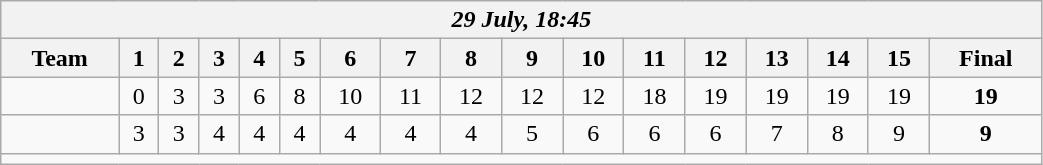<table class=wikitable style="text-align:center; width: 55%">
<tr>
<th colspan=17><em>29 July, 18:45</em></th>
</tr>
<tr>
<th>Team</th>
<th>1</th>
<th>2</th>
<th>3</th>
<th>4</th>
<th>5</th>
<th>6</th>
<th>7</th>
<th>8</th>
<th>9</th>
<th>10</th>
<th>11</th>
<th>12</th>
<th>13</th>
<th>14</th>
<th>15</th>
<th>Final</th>
</tr>
<tr>
<td align=left><strong></strong></td>
<td>0</td>
<td>3</td>
<td>3</td>
<td>6</td>
<td>8</td>
<td>10</td>
<td>11</td>
<td>12</td>
<td>12</td>
<td>12</td>
<td>18</td>
<td>19</td>
<td>19</td>
<td>19</td>
<td>19</td>
<td><strong>19</strong></td>
</tr>
<tr>
<td align=left></td>
<td>3</td>
<td>3</td>
<td>4</td>
<td>4</td>
<td>4</td>
<td>4</td>
<td>4</td>
<td>4</td>
<td>5</td>
<td>6</td>
<td>6</td>
<td>6</td>
<td>7</td>
<td>8</td>
<td>9</td>
<td><strong>9</strong></td>
</tr>
<tr>
<td colspan=17></td>
</tr>
</table>
